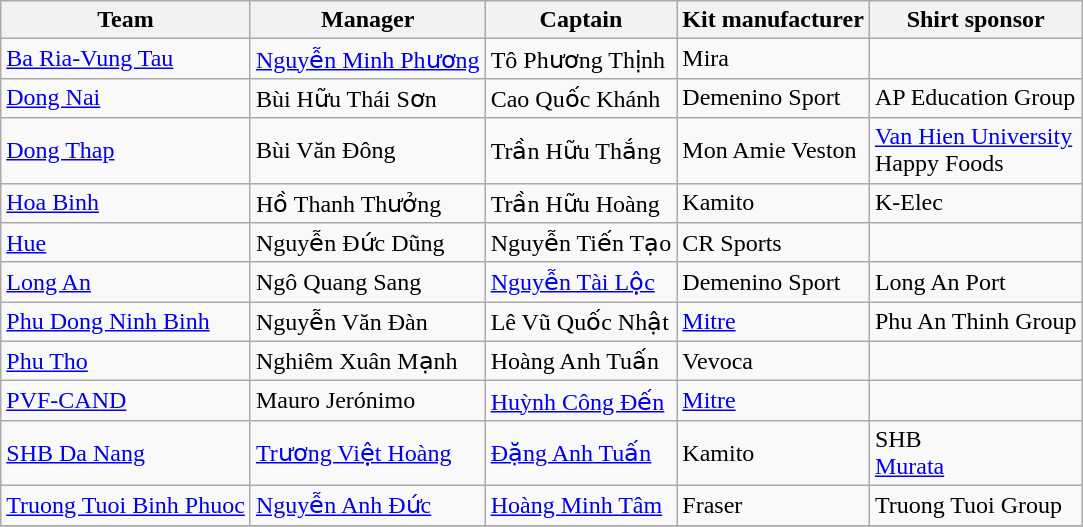<table class="wikitable sortable">
<tr>
<th>Team</th>
<th>Manager</th>
<th>Captain</th>
<th>Kit manufacturer</th>
<th>Shirt sponsor</th>
</tr>
<tr>
<td><a href='#'>Ba Ria-Vung Tau</a></td>
<td> <a href='#'>Nguyễn Minh Phương</a></td>
<td> Tô Phương Thịnh</td>
<td> Mira</td>
<td></td>
</tr>
<tr>
<td><a href='#'>Dong Nai</a></td>
<td> Bùi Hữu Thái Sơn</td>
<td> Cao Quốc Khánh</td>
<td> Demenino Sport</td>
<td> AP Education Group</td>
</tr>
<tr>
<td><a href='#'>Dong Thap</a></td>
<td> Bùi Văn Đông</td>
<td> Trần Hữu Thắng</td>
<td> Mon Amie Veston</td>
<td> <a href='#'>Van Hien University</a> <br>  Happy Foods</td>
</tr>
<tr>
<td><a href='#'>Hoa Binh</a></td>
<td> Hồ Thanh Thưởng</td>
<td> Trần Hữu Hoàng</td>
<td> Kamito</td>
<td> K-Elec</td>
</tr>
<tr>
<td><a href='#'>Hue</a></td>
<td> Nguyễn Đức Dũng</td>
<td> Nguyễn Tiến Tạo</td>
<td> CR Sports</td>
<td></td>
</tr>
<tr>
<td><a href='#'>Long An</a></td>
<td> Ngô Quang Sang</td>
<td> <a href='#'>Nguyễn Tài Lộc</a></td>
<td> Demenino Sport</td>
<td> Long An Port</td>
</tr>
<tr>
<td><a href='#'>Phu Dong Ninh Binh</a></td>
<td> Nguyễn Văn Đàn</td>
<td> Lê Vũ Quốc Nhật</td>
<td> <a href='#'>Mitre</a></td>
<td> Phu An Thinh Group</td>
</tr>
<tr>
<td><a href='#'>Phu Tho</a></td>
<td> Nghiêm Xuân Mạnh</td>
<td> Hoàng Anh Tuấn</td>
<td> Vevoca</td>
<td></td>
</tr>
<tr>
<td><a href='#'>PVF-CAND</a></td>
<td> Mauro Jerónimo</td>
<td> <a href='#'>Huỳnh Công Đến</a></td>
<td> <a href='#'>Mitre</a></td>
<td></td>
</tr>
<tr>
<td><a href='#'>SHB Da Nang</a></td>
<td> <a href='#'>Trương Việt Hoàng</a></td>
<td> <a href='#'>Đặng Anh Tuấn</a></td>
<td> Kamito</td>
<td> SHB <br>  <a href='#'>Murata</a></td>
</tr>
<tr>
<td><a href='#'>Truong Tuoi Binh Phuoc</a></td>
<td> <a href='#'>Nguyễn Anh Đức</a></td>
<td> <a href='#'>Hoàng Minh Tâm</a></td>
<td> Fraser</td>
<td> Truong Tuoi Group</td>
</tr>
<tr>
</tr>
</table>
